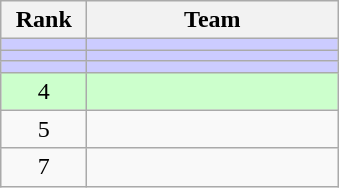<table class="wikitable" style="text-align: center;">
<tr>
<th width=50>Rank</th>
<th width=160>Team</th>
</tr>
<tr bgcolor=ccccff>
<td></td>
<td align=left></td>
</tr>
<tr bgcolor=ccccff>
<td></td>
<td align=left></td>
</tr>
<tr bgcolor=ccccff>
<td></td>
<td align=left></td>
</tr>
<tr bgcolor=ccffcc>
<td>4</td>
<td align=left></td>
</tr>
<tr>
<td>5</td>
<td align=left><br></td>
</tr>
<tr>
<td>7</td>
<td align=left><br></td>
</tr>
</table>
